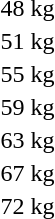<table>
<tr>
<td rowspan=2>48 kg</td>
<td rowspan=2></td>
<td rowspan=2></td>
<td></td>
</tr>
<tr>
<td></td>
</tr>
<tr>
<td rowspan=2>51 kg</td>
<td rowspan=2></td>
<td rowspan=2></td>
<td></td>
</tr>
<tr>
<td></td>
</tr>
<tr>
<td rowspan=2>55 kg</td>
<td rowspan=2></td>
<td rowspan=2></td>
<td></td>
</tr>
<tr>
<td></td>
</tr>
<tr>
<td rowspan=2>59 kg</td>
<td rowspan=2></td>
<td rowspan=2></td>
<td></td>
</tr>
<tr>
<td></td>
</tr>
<tr>
<td rowspan=2>63 kg</td>
<td rowspan=2></td>
<td rowspan=2></td>
<td></td>
</tr>
<tr>
<td></td>
</tr>
<tr>
<td rowspan=2>67 kg</td>
<td rowspan=2></td>
<td rowspan=2></td>
<td></td>
</tr>
<tr>
<td></td>
</tr>
<tr>
<td rowspan=2>72 kg</td>
<td rowspan=2></td>
<td rowspan=2></td>
<td></td>
</tr>
<tr>
<td></td>
</tr>
</table>
